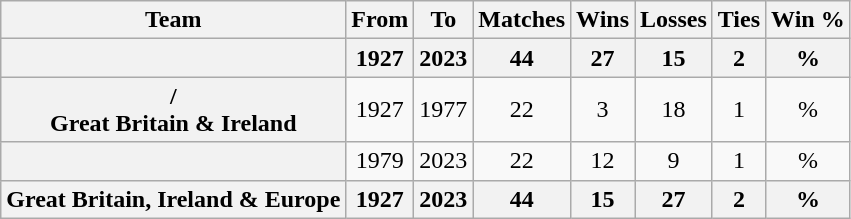<table class="plainrowheaders wikitable" style="text-align:center">
<tr>
<th scope=col>Team</th>
<th scope=col>From</th>
<th scope=col>To</th>
<th scope=col>Matches</th>
<th scope=col>Wins</th>
<th scope=col>Losses</th>
<th scope=col>Ties</th>
<th scope=col>Win %</th>
</tr>
<tr>
<th scope=row></th>
<th>1927</th>
<th>2023</th>
<th>44</th>
<th>27</th>
<th>15</th>
<th>2</th>
<th>%</th>
</tr>
<tr>
<th scope=row> /<br> Great Britain & Ireland</th>
<td>1927</td>
<td>1977</td>
<td>22</td>
<td>3</td>
<td>18</td>
<td>1</td>
<td>%</td>
</tr>
<tr>
<th scope=row></th>
<td>1979</td>
<td>2023</td>
<td>22</td>
<td>12</td>
<td>9</td>
<td>1</td>
<td>%</td>
</tr>
<tr>
<th scope=row> Great Britain, Ireland & Europe</th>
<th>1927</th>
<th>2023</th>
<th>44</th>
<th>15</th>
<th>27</th>
<th>2</th>
<th>%</th>
</tr>
</table>
